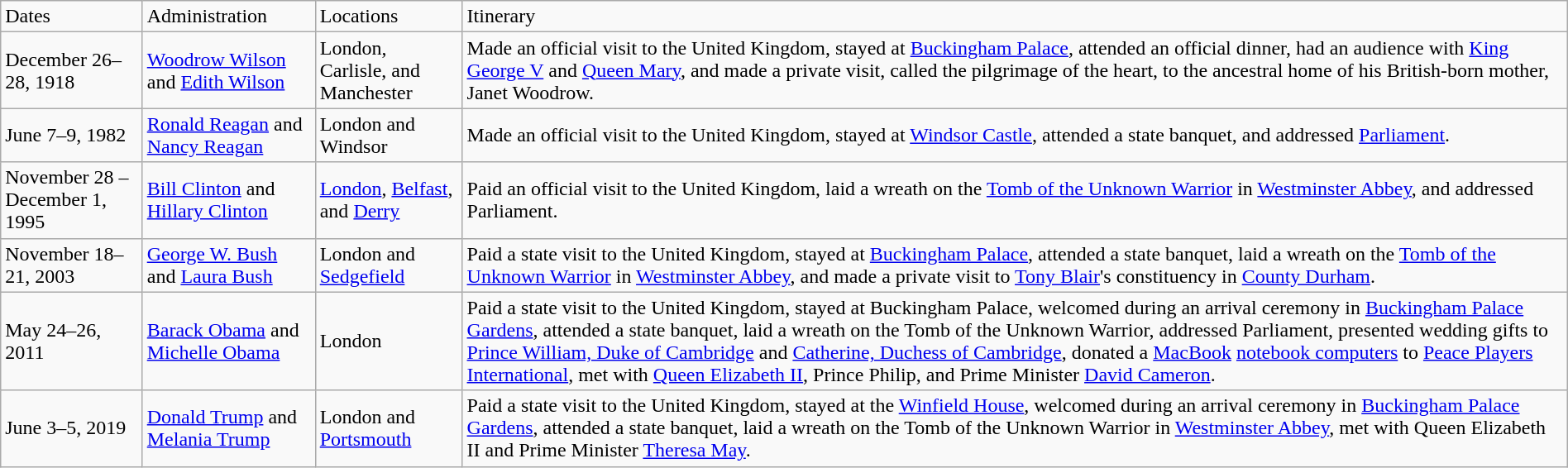<table class="wikitable" style="margin:1em auto 1em auto">
<tr>
<td>Dates</td>
<td>Administration</td>
<td>Locations</td>
<td>Itinerary</td>
</tr>
<tr>
<td>December 26–28, 1918</td>
<td><a href='#'>Woodrow Wilson</a> and <a href='#'>Edith Wilson</a></td>
<td>London, Carlisle, and Manchester</td>
<td>Made an official visit to the United Kingdom, stayed at <a href='#'>Buckingham Palace</a>, attended an official dinner, had an audience with <a href='#'>King George V</a> and <a href='#'>Queen Mary</a>, and made a private visit, called the pilgrimage of the heart, to the ancestral home of his British-born mother, Janet Woodrow.</td>
</tr>
<tr>
<td>June 7–9, 1982</td>
<td><a href='#'>Ronald Reagan</a> and <a href='#'>Nancy Reagan</a></td>
<td>London and Windsor</td>
<td>Made an official visit to the United Kingdom, stayed at <a href='#'>Windsor Castle</a>, attended a state banquet, and addressed <a href='#'>Parliament</a>.</td>
</tr>
<tr>
<td>November 28 – December 1, 1995</td>
<td><a href='#'>Bill Clinton</a> and <a href='#'>Hillary Clinton</a></td>
<td><a href='#'>London</a>, <a href='#'>Belfast</a>, and <a href='#'>Derry</a></td>
<td>Paid an official visit to the United Kingdom, laid a wreath on the <a href='#'>Tomb of the Unknown Warrior</a> in <a href='#'>Westminster Abbey</a>, and addressed Parliament.</td>
</tr>
<tr>
<td>November 18–21, 2003</td>
<td><a href='#'>George W. Bush</a> and <a href='#'>Laura Bush</a></td>
<td>London and <a href='#'>Sedgefield</a></td>
<td>Paid a state visit to the United Kingdom, stayed at <a href='#'>Buckingham Palace</a>, attended a state banquet, laid a wreath on the <a href='#'>Tomb of the Unknown Warrior</a> in <a href='#'>Westminster Abbey</a>, and made a private visit to <a href='#'>Tony Blair</a>'s constituency in <a href='#'>County Durham</a>.</td>
</tr>
<tr>
<td>May 24–26, 2011</td>
<td><a href='#'>Barack Obama</a> and <a href='#'>Michelle Obama</a></td>
<td>London</td>
<td>Paid a state visit to the United Kingdom, stayed at Buckingham Palace, welcomed during an arrival ceremony in <a href='#'>Buckingham Palace Gardens</a>, attended a state banquet, laid a wreath on the Tomb of the Unknown Warrior, addressed Parliament, presented wedding gifts to <a href='#'>Prince William, Duke of Cambridge</a> and <a href='#'>Catherine, Duchess of Cambridge</a>, donated a <a href='#'>MacBook</a> <a href='#'>notebook computers</a> to <a href='#'>Peace Players International</a>, met with <a href='#'>Queen Elizabeth II</a>, Prince Philip, and Prime Minister <a href='#'>David Cameron</a>.</td>
</tr>
<tr>
<td>June 3–5, 2019</td>
<td><a href='#'>Donald Trump</a> and <a href='#'>Melania Trump</a></td>
<td>London and <a href='#'>Portsmouth</a></td>
<td>Paid a state visit to the United Kingdom, stayed at the <a href='#'>Winfield House</a>, welcomed during an arrival ceremony in <a href='#'>Buckingham Palace Gardens</a>, attended a state banquet, laid a wreath on the Tomb of the Unknown Warrior in <a href='#'>Westminster Abbey</a>, met with Queen Elizabeth II and Prime Minister <a href='#'>Theresa May</a>.</td>
</tr>
</table>
